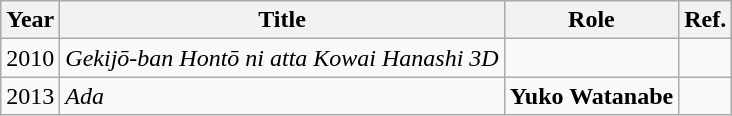<table class="wikitable">
<tr>
<th>Year</th>
<th>Title</th>
<th>Role</th>
<th>Ref.</th>
</tr>
<tr>
<td>2010</td>
<td><em>Gekijō-ban Hontō ni atta Kowai Hanashi 3D</em></td>
<td></td>
<td></td>
</tr>
<tr>
<td>2013</td>
<td><em>Ada</em></td>
<td><strong>Yuko Watanabe</strong></td>
<td></td>
</tr>
</table>
